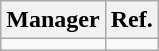<table class="wikitable">
<tr>
<th>Manager</th>
<th>Ref.</th>
</tr>
<tr>
<td></td>
<td></td>
</tr>
</table>
